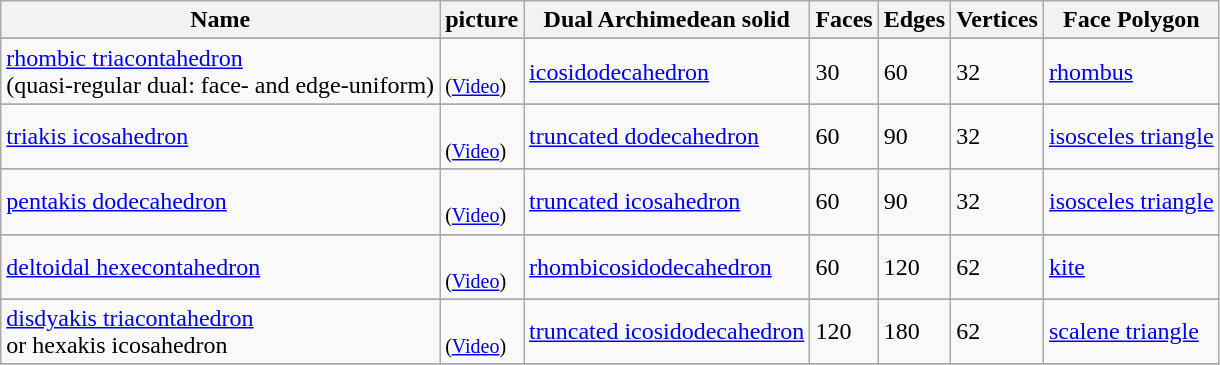<table class=wikitable>
<tr>
<th>Name</th>
<th>picture</th>
<th>Dual Archimedean solid</th>
<th>Faces</th>
<th>Edges</th>
<th>Vertices</th>
<th>Face Polygon</th>
</tr>
<tr>
</tr>
<tr>
<td><a href='#'>rhombic triacontahedron</a><br>(quasi-regular dual: face- and edge-uniform)</td>
<td><br><small>(<a href='#'>Video</a>)</small></td>
<td><a href='#'>icosidodecahedron</a></td>
<td>30</td>
<td>60</td>
<td>32</td>
<td><a href='#'>rhombus</a></td>
</tr>
<tr>
</tr>
<tr>
<td><a href='#'>triakis icosahedron</a></td>
<td><br><small>(<a href='#'>Video</a>)</small></td>
<td><a href='#'>truncated dodecahedron</a></td>
<td>60</td>
<td>90</td>
<td>32</td>
<td><a href='#'>isosceles triangle</a></td>
</tr>
<tr>
</tr>
<tr>
<td><a href='#'>pentakis dodecahedron</a></td>
<td><br><small>(<a href='#'>Video</a>)</small></td>
<td><a href='#'>truncated icosahedron</a></td>
<td>60</td>
<td>90</td>
<td>32</td>
<td><a href='#'>isosceles triangle</a></td>
</tr>
<tr>
</tr>
<tr>
<td><a href='#'>deltoidal hexecontahedron</a></td>
<td><br><small>(<a href='#'>Video</a>)</small></td>
<td><a href='#'>rhombicosidodecahedron</a></td>
<td>60</td>
<td>120</td>
<td>62</td>
<td><a href='#'>kite</a></td>
</tr>
<tr>
</tr>
<tr>
<td><a href='#'>disdyakis triacontahedron</a><br>or hexakis icosahedron</td>
<td><br><small>(<a href='#'>Video</a>)</small></td>
<td><a href='#'>truncated icosidodecahedron</a></td>
<td>120</td>
<td>180</td>
<td>62</td>
<td><a href='#'>scalene triangle</a></td>
</tr>
<tr>
</tr>
</table>
